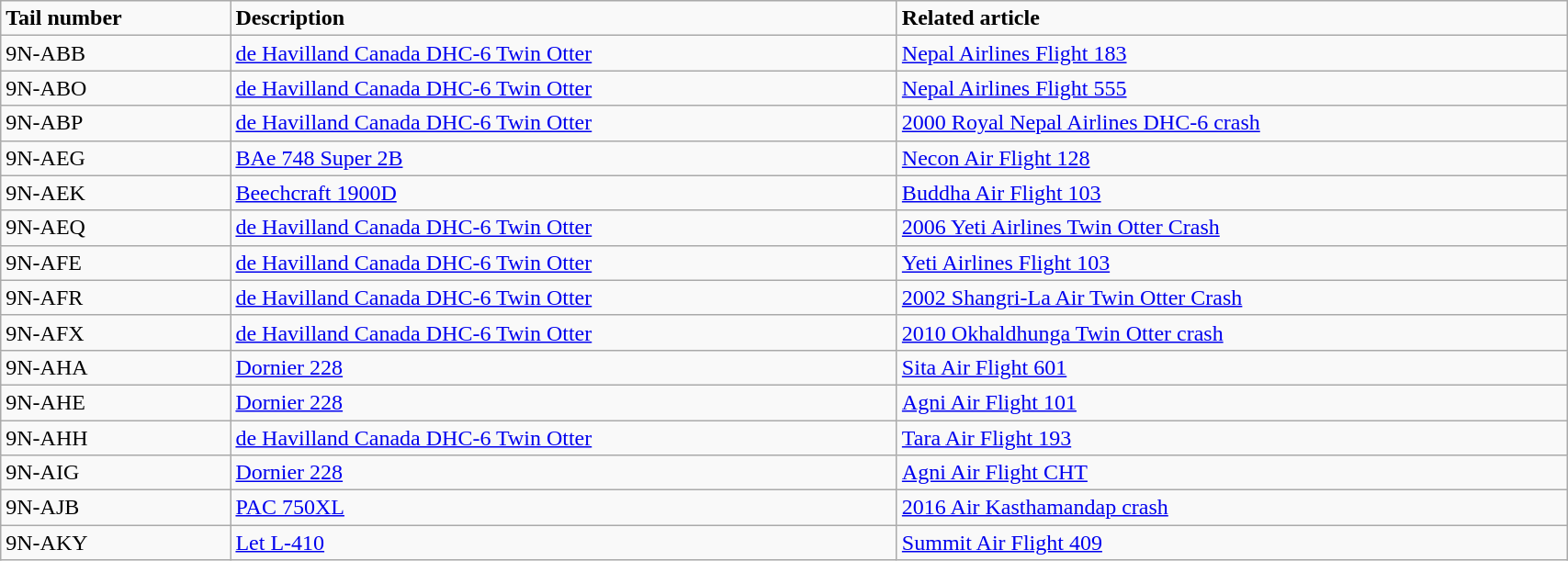<table class="wikitable" width="90%">
<tr>
<td><strong>Tail number</strong></td>
<td><strong>Description</strong></td>
<td><strong>Related article</strong></td>
</tr>
<tr>
<td>9N-ABB</td>
<td><a href='#'>de Havilland Canada DHC-6 Twin Otter</a></td>
<td><a href='#'>Nepal Airlines Flight 183</a></td>
</tr>
<tr>
<td>9N-ABO</td>
<td><a href='#'>de Havilland Canada DHC-6 Twin Otter</a></td>
<td><a href='#'>Nepal Airlines Flight 555</a></td>
</tr>
<tr>
<td>9N-ABP</td>
<td><a href='#'>de Havilland Canada DHC-6 Twin Otter</a></td>
<td><a href='#'>2000 Royal Nepal Airlines DHC-6 crash</a></td>
</tr>
<tr>
<td>9N-AEG</td>
<td><a href='#'>BAe 748 Super 2B</a></td>
<td><a href='#'>Necon Air Flight 128</a></td>
</tr>
<tr>
<td>9N-AEK</td>
<td><a href='#'>Beechcraft 1900D</a></td>
<td><a href='#'>Buddha Air Flight 103</a></td>
</tr>
<tr>
<td>9N-AEQ</td>
<td><a href='#'>de Havilland Canada DHC-6 Twin Otter</a></td>
<td><a href='#'>2006 Yeti Airlines Twin Otter Crash</a></td>
</tr>
<tr>
<td>9N-AFE</td>
<td><a href='#'>de Havilland Canada DHC-6 Twin Otter</a></td>
<td><a href='#'>Yeti Airlines Flight 103</a></td>
</tr>
<tr>
<td>9N-AFR</td>
<td><a href='#'>de Havilland Canada DHC-6 Twin Otter</a></td>
<td><a href='#'>2002 Shangri-La Air Twin Otter Crash</a></td>
</tr>
<tr>
<td>9N-AFX</td>
<td><a href='#'>de Havilland Canada DHC-6 Twin Otter</a></td>
<td><a href='#'>2010 Okhaldhunga Twin Otter crash</a></td>
</tr>
<tr>
<td>9N-AHA</td>
<td><a href='#'>Dornier 228</a></td>
<td><a href='#'>Sita Air Flight 601</a></td>
</tr>
<tr>
<td>9N-AHE</td>
<td><a href='#'>Dornier 228</a></td>
<td><a href='#'>Agni Air Flight 101</a></td>
</tr>
<tr>
<td>9N-AHH</td>
<td><a href='#'>de Havilland Canada DHC-6 Twin Otter</a></td>
<td><a href='#'>Tara Air Flight 193</a></td>
</tr>
<tr>
<td>9N-AIG</td>
<td><a href='#'>Dornier 228</a></td>
<td><a href='#'>Agni Air Flight CHT</a></td>
</tr>
<tr>
<td>9N-AJB</td>
<td><a href='#'>PAC 750XL</a></td>
<td><a href='#'>2016 Air Kasthamandap crash</a></td>
</tr>
<tr>
<td>9N-AKY</td>
<td><a href='#'>Let L-410</a></td>
<td><a href='#'>Summit Air Flight 409</a></td>
</tr>
</table>
